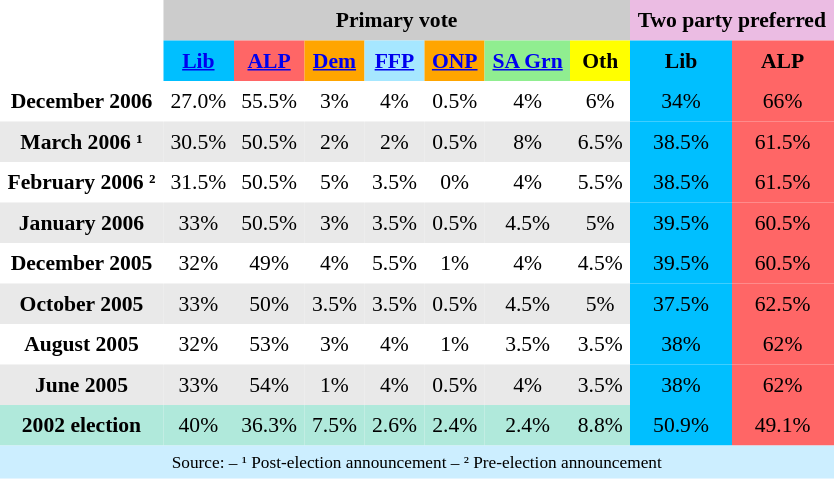<table class="toccolours" cellpadding="5" cellspacing="0" style="float:left; margin-right:.5em; margin-top:.4em; font-size:90%;">
<tr>
</tr>
<tr>
<td style="background:#; text-align:center;"></td>
<th style="background:#ccc; text-align:center;" colspan="7">Primary vote</th>
<th style="background:#ebbce3; text-align:center;" colspan="2">Two party preferred</th>
</tr>
<tr>
<th></th>
<th style="background:#00bfff; text-align:center;"><a href='#'>Lib</a></th>
<th style="background:#f66; text-align:center;"><a href='#'>ALP</a></th>
<th style="background:orange; text-align:center;"><a href='#'>Dem</a></th>
<th style="background:#a6e7ff; text-align:center;"><a href='#'>FFP</a></th>
<th class="unsortable" style="background:orange"><a href='#'>ONP</a></th>
<th style="background:#90ee90; text-align:center;"><a href='#'>SA Grn</a></th>
<th style="background:#ff0; text-align:center;">Oth</th>
<th style="background:#00bfff; text-align:center;">Lib</th>
<th style="background:#f66; text-align:center;">ALP</th>
</tr>
<tr>
<th>December 2006</th>
<td style="text-align:center;" bgcolor="">27.0%</td>
<td style="text-align:center;" bgcolor="">55.5%</td>
<td style="text-align:center;" width="" bgcolor="">3%</td>
<td style="text-align:center;" width="" bgcolor="">4%</td>
<td style="text-align:center;" width="" bgcolor="">0.5%</td>
<td style="text-align:center;" width="" bgcolor="">4%</td>
<td style="text-align:center;" width="" bgcolor="">6%</td>
<td width="" style="text-align:center; background:#00bfff;">34%</td>
<td width="" style="text-align:center; background:#f66;">66%</td>
</tr>
<tr>
<th style="background:#e9e9e9;">March 2006 ¹</th>
<td style="text-align:center; background:#e9e9e9;">30.5%</td>
<td style="text-align:center; background:#e9e9e9;">50.5%</td>
<td width="" style="text-align:center; background:#e9e9e9;">2%</td>
<td width="" style="text-align:center; background:#e9e9e9;">2%</td>
<td width="" style="text-align:center; background:#e9e9e9;">0.5%</td>
<td width="" style="text-align:center; background:#e9e9e9;">8%</td>
<td width="" style="text-align:center; background:#e9e9e9;">6.5%</td>
<td width="" style="text-align:center; background:#00bfff;">38.5%</td>
<td width="" style="text-align:center; background:#f66;">61.5%</td>
</tr>
<tr>
<th>February 2006 ²</th>
<td style="text-align:center;" bgcolor="">31.5%</td>
<td style="text-align:center;" bgcolor="">50.5%</td>
<td style="text-align:center;" width="" bgcolor="">5%</td>
<td style="text-align:center;" width="" bgcolor="">3.5%</td>
<td style="text-align:center;" width="" bgcolor="">0%</td>
<td style="text-align:center;" width="" bgcolor="">4%</td>
<td style="text-align:center;" width="" bgcolor="">5.5%</td>
<td width="" style="text-align:center; background:#00bfff;">38.5%</td>
<td width="" style="text-align:center; background:#f66;">61.5%</td>
</tr>
<tr>
<th style="background:#e9e9e9;">January 2006</th>
<td style="text-align:center; background:#e9e9e9;">33%</td>
<td style="text-align:center; background:#e9e9e9;">50.5%</td>
<td width="" style="text-align:center; background:#e9e9e9;">3%</td>
<td width="" style="text-align:center; background:#e9e9e9;">3.5%</td>
<td width="" style="text-align:center; background:#e9e9e9;">0.5%</td>
<td width="" style="text-align:center; background:#e9e9e9;">4.5%</td>
<td width="" style="text-align:center; background:#e9e9e9;">5%</td>
<td width="" style="text-align:center; background:#00bfff;">39.5%</td>
<td width="" style="text-align:center; background:#f66;">60.5%</td>
</tr>
<tr>
<th>December 2005</th>
<td style="text-align:center;" bgcolor="">32%</td>
<td style="text-align:center;" bgcolor="">49%</td>
<td style="text-align:center;" width="" bgcolor="">4%</td>
<td style="text-align:center;" width="" bgcolor="">5.5%</td>
<td style="text-align:center;" width="" bgcolor="">1%</td>
<td style="text-align:center;" width="" bgcolor="">4%</td>
<td style="text-align:center;" width="" bgcolor="">4.5%</td>
<td width="" style="text-align:center; background:#00bfff;">39.5%</td>
<td width="" style="text-align:center; background:#f66;">60.5%</td>
</tr>
<tr>
<th style="background:#e9e9e9;">October 2005</th>
<td style="text-align:center; background:#e9e9e9;">33%</td>
<td style="text-align:center; background:#e9e9e9;">50%</td>
<td width="" style="text-align:center; background:#e9e9e9;">3.5%</td>
<td width="" style="text-align:center; background:#e9e9e9;">3.5%</td>
<td width="" style="text-align:center; background:#e9e9e9;">0.5%</td>
<td width="" style="text-align:center; background:#e9e9e9;">4.5%</td>
<td width="" style="text-align:center; background:#e9e9e9;">5%</td>
<td width="" style="text-align:center; background:#00bfff;">37.5%</td>
<td width="" style="text-align:center; background:#f66;">62.5%</td>
</tr>
<tr>
<th>August 2005</th>
<td style="text-align:center;" bgcolor="">32%</td>
<td style="text-align:center;" bgcolor="">53%</td>
<td style="text-align:center;" width="" bgcolor="">3%</td>
<td style="text-align:center;" width="" bgcolor="">4%</td>
<td style="text-align:center;" width="" bgcolor="">1%</td>
<td style="text-align:center;" width="" bgcolor="">3.5%</td>
<td style="text-align:center;" width="" bgcolor="">3.5%</td>
<td width="" style="text-align:center; background:#00bfff;">38%</td>
<td width="" style="text-align:center; background:#f66;">62%</td>
</tr>
<tr>
<th style="background:#e9e9e9;">June 2005</th>
<td style="text-align:center; background:#e9e9e9;">33%</td>
<td style="text-align:center; background:#e9e9e9;">54%</td>
<td width="" style="text-align:center; background:#e9e9e9;">1%</td>
<td width="" style="text-align:center; background:#e9e9e9;">4%</td>
<td width="" style="text-align:center; background:#e9e9e9;">0.5%</td>
<td width="" style="text-align:center; background:#e9e9e9;">4%</td>
<td width="" style="text-align:center; background:#e9e9e9;">3.5%</td>
<td width="" style="text-align:center; background:#00bfff;">38%</td>
<td width="" style="text-align:center; background:#f66;">62%</td>
</tr>
<tr>
<th style="background:#b0e9db;">2002 election</th>
<td style="text-align:center; background:#b0e9db;">40%</td>
<td style="text-align:center; background:#b0e9db;">36.3%</td>
<td width="" style="text-align:center; background:#b0e9db;">7.5%</td>
<td width="" style="text-align:center; background:#b0e9db;">2.6%</td>
<td width="" style="text-align:center; background:#b0e9db;">2.4%</td>
<td width="" style="text-align:center; background:#b0e9db;">2.4%</td>
<td width="" style="text-align:center; background:#b0e9db;">8.8%</td>
<td width="" style="text-align:center; background:#00bfff;">50.9%</td>
<td width="" style="text-align:center; background:#f66;">49.1%</td>
</tr>
<tr>
<td colspan="10" style="font-size:80%; background:#cef; text-align:center;">Source:  – ¹ Post-election announcement – ² Pre-election announcement<br></td>
</tr>
</table>
